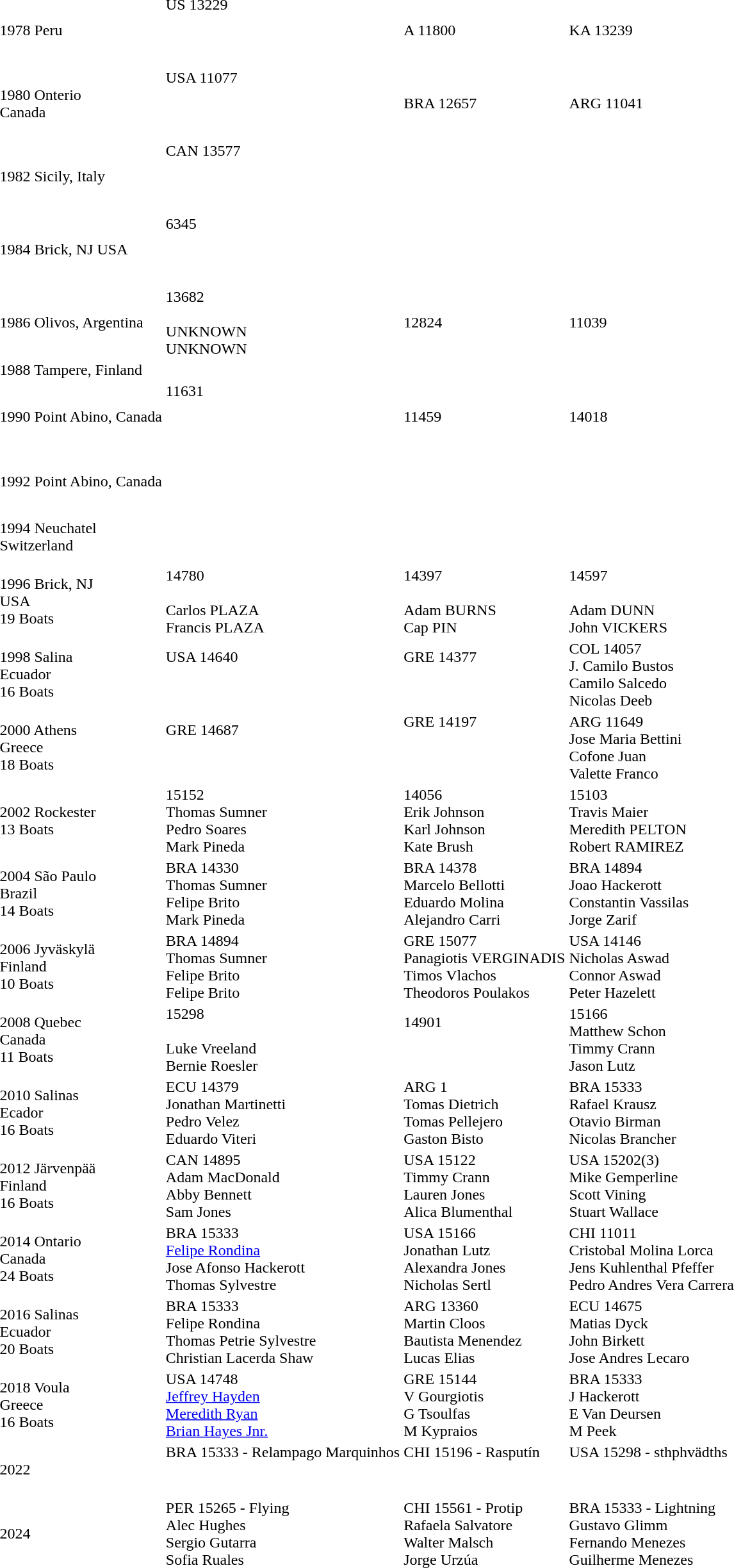<table>
<tr>
<td>1978 Peru</td>
<td>US 13229<br><br><br>
<br>
</td>
<td>A 11800</td>
<td>KA 13239</td>
<td></td>
</tr>
<tr>
<td>1980 Onterio<br>Canada</td>
<td>USA 11077<br><br><br>
<br>
</td>
<td>BRA 12657</td>
<td>ARG 11041</td>
<td></td>
</tr>
<tr>
<td>1982 Sicily, Italy</td>
<td>CAN 13577<br><br><br>
<br>
</td>
<td></td>
<td></td>
<td></td>
</tr>
<tr>
<td>1984 Brick, NJ USA</td>
<td>6345<br><br><br>
<br>
</td>
<td></td>
<td></td>
<td></td>
</tr>
<tr>
<td>1986 Olivos, Argentina</td>
<td>13682<br><br>UNKNOWN<br>UNKNOWN</td>
<td>12824<br></td>
<td>11039<br></td>
<td></td>
</tr>
<tr>
<td>1988 Tampere, Finland</td>
<td></td>
<td></td>
<td></td>
<td></td>
</tr>
<tr>
<td>1990 Point Abino, Canada</td>
<td>11631<br><br><br>
<br>
</td>
<td>11459<br></td>
<td>14018<br></td>
<td></td>
</tr>
<tr>
<td>1992 Point Abino, Canada</td>
<td><br><br><br>
</td>
<td></td>
<td></td>
<td></td>
</tr>
<tr>
<td>1994 Neuchatel<br>Switzerland</td>
<td><br><br><br>
</td>
<td></td>
<td></td>
<td></td>
</tr>
<tr>
<td>1996 Brick, NJ<br>USA<br>19 Boats</td>
<td>14780<br><br>Carlos	PLAZA<br>Francis PLAZA</td>
<td>14397<br><br>Adam BURNS<br>Cap PIN</td>
<td>14597<br><br>Adam DUNN<br>John VICKERS</td>
<td></td>
</tr>
<tr>
<td>1998 Salina<br>Ecuador<br>16 Boats</td>
<td>USA 14640<br><br><br></td>
<td>GRE 14377<br><br><br></td>
<td>COL 14057<br>J. Camilo Bustos<br>Camilo Salcedo<br>Nicolas Deeb</td>
<td></td>
</tr>
<tr>
<td>2000 Athens<br>Greece<br>18 Boats</td>
<td>GRE 14687<br><br><br></td>
<td>GRE 14197<br><br><br><br></td>
<td>ARG 11649<br>Jose Maria Bettini<br>Cofone Juan<br>Valette Franco</td>
<td></td>
</tr>
<tr>
<td>2002 Rockester<br>13 Boats</td>
<td>15152<br>Thomas Sumner<br>Pedro Soares<br>Mark Pineda</td>
<td>14056<br>Erik Johnson<br>Karl Johnson<br>Kate Brush</td>
<td>15103<br>Travis Maier<br>Meredith PELTON<br>Robert RAMIREZ</td>
<td></td>
</tr>
<tr>
<td>2004 São Paulo<br>Brazil<br>14 Boats</td>
<td>BRA 14330<br>Thomas Sumner<br>Felipe Brito<br>Mark Pineda</td>
<td>BRA 14378<br>Marcelo Bellotti<br>Eduardo Molina<br>Alejandro Carri</td>
<td>BRA 14894<br>Joao Hackerott<br>Constantin Vassilas<br>Jorge Zarif</td>
<td></td>
</tr>
<tr>
<td>2006 Jyväskylä<br>Finland<br>10 Boats</td>
<td>BRA 14894<br>Thomas Sumner<br>Felipe Brito<br>Felipe Brito</td>
<td>GRE 15077<br>Panagiotis VERGINADIS<br>Timos Vlachos<br>Theodoros Poulakos</td>
<td>USA 14146<br>Nicholas Aswad<br>Connor Aswad<br>Peter Hazelett</td>
<td></td>
</tr>
<tr>
<td>2008 Quebec<br>Canada<br>11 Boats</td>
<td>15298<br><br>Luke Vreeland<br>Bernie Roesler</td>
<td>14901<br><br><br></td>
<td>15166<br>Matthew Schon<br>Timmy Crann<br>Jason Lutz</td>
<td></td>
</tr>
<tr>
<td>2010 Salinas<br>Ecador<br>16 Boats</td>
<td>ECU 14379<br>Jonathan Martinetti<br>Pedro Velez<br>Eduardo Viteri</td>
<td>ARG 1<br>Tomas Dietrich<br>Tomas Pellejero<br>Gaston Bisto</td>
<td>BRA 15333<br>Rafael Krausz<br>Otavio Birman<br>Nicolas	Brancher</td>
<td></td>
</tr>
<tr>
<td>2012 Järvenpää<br>Finland<br>16 Boats</td>
<td>CAN 14895<br>Adam MacDonald<br>Abby Bennett<br>Sam Jones</td>
<td>USA 15122<br>Timmy Crann<br>Lauren Jones<br>Alica Blumenthal</td>
<td>USA 15202(3)<br>Mike Gemperline<br>Scott Vining<br>Stuart Wallace</td>
<td></td>
</tr>
<tr>
<td>2014 Ontario<br>Canada<br>24 Boats</td>
<td>BRA 15333<br><a href='#'>Felipe Rondina</a><br>Jose Afonso Hackerott<br>Thomas Sylvestre</td>
<td>USA 15166<br>Jonathan Lutz<br>Alexandra Jones<br>Nicholas Sertl</td>
<td>CHI 11011<br>Cristobal Molina Lorca<br>Jens Kuhlenthal Pfeffer<br>Pedro Andres Vera Carrera</td>
<td></td>
</tr>
<tr>
<td>2016 Salinas<br>Ecuador<br>20 Boats</td>
<td>BRA 15333<br>Felipe Rondina<br>Thomas Petrie Sylvestre<br>Christian Lacerda Shaw</td>
<td>ARG 13360<br>Martin Cloos<br>Bautista Menendez<br>Lucas Elias</td>
<td>ECU 14675<br>Matias Dyck<br>John Birkett<br>Jose Andres Lecaro</td>
<td></td>
</tr>
<tr>
<td>2018 Voula<br>Greece<br>16 Boats</td>
<td>USA 14748<br><a href='#'>Jeffrey Hayden</a><br><a href='#'>Meredith Ryan</a><br><a href='#'>Brian Hayes Jnr.</a></td>
<td>GRE 15144<br>V Gourgiotis<br>G Tsoulfas<br>M Kypraios</td>
<td>BRA 15333<br>J Hackerott<br>E Van Deursen<br>M Peek</td>
<td></td>
</tr>
<tr>
<td>2022</td>
<td>BRA 15333 - Relampago Marquinhos<br><br><br></td>
<td>CHI 15196 - Rasputín<br><br><br></td>
<td>USA 15298 - sthphvädths<br><br><br></td>
<td></td>
</tr>
<tr>
<td>2024</td>
<td>PER 15265 - Flying <br> Alec Hughes <br> Sergio Gutarra <br> Sofia Ruales</td>
<td>CHI 15561 - Protip <br> Rafaela Salvatore <br> Walter Malsch <br> Jorge Urzúa</td>
<td>BRA 15333 - Lightning <br> Gustavo Glimm <br> Fernando Menezes <br> Guilherme Menezes</td>
<td></td>
</tr>
<tr>
</tr>
</table>
